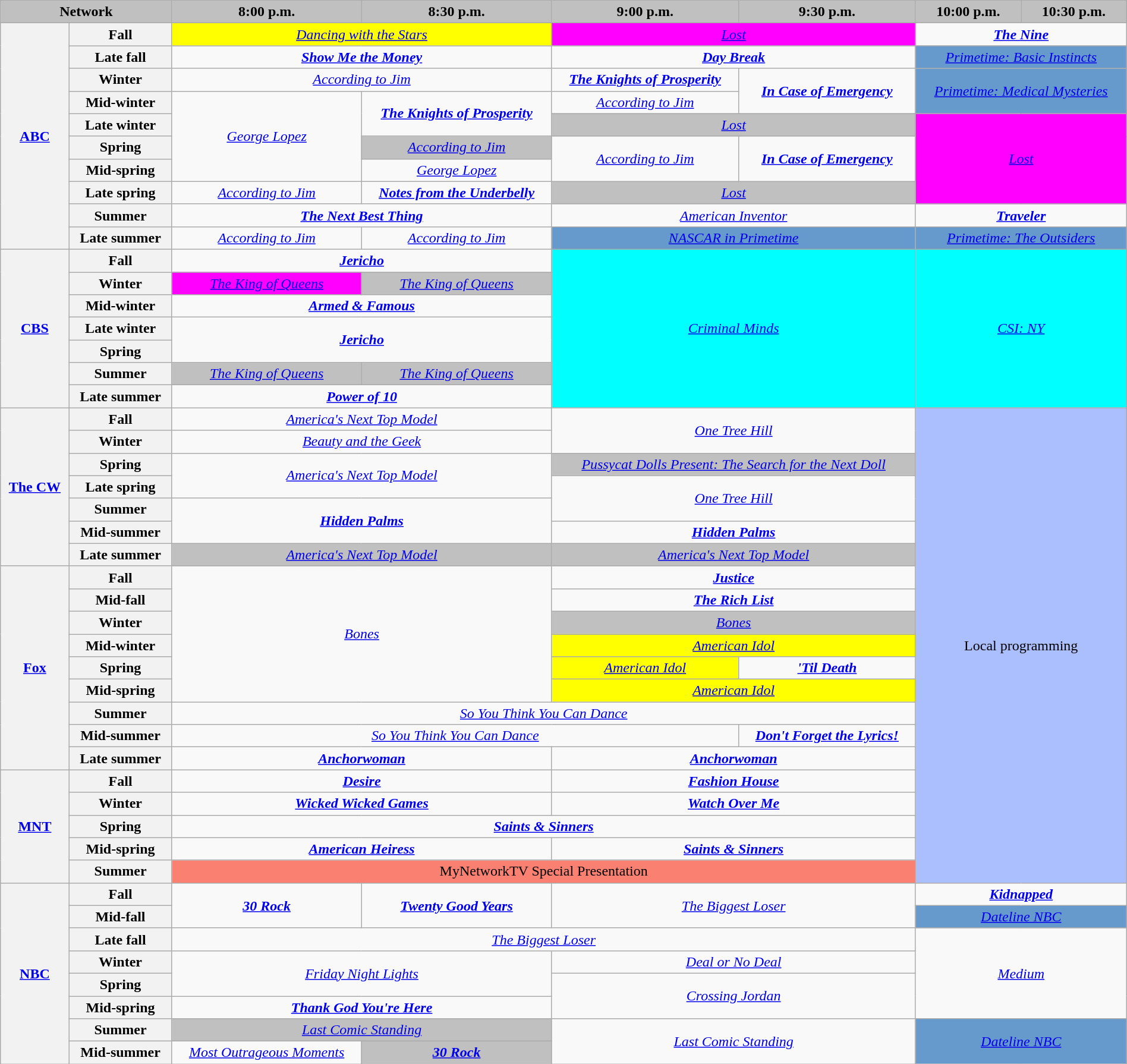<table class="wikitable" style="width:100%;margin-right:0;text-align:center">
<tr>
<th colspan="2" style="background-color:#C0C0C0;text-align:center">Network</th>
<th style="background-color:#C0C0C0;text-align:center">8:00 p.m.</th>
<th style="background-color:#C0C0C0;text-align:center">8:30 p.m.</th>
<th style="background-color:#C0C0C0;text-align:center">9:00 p.m.</th>
<th style="background-color:#C0C0C0;text-align:center">9:30 p.m.</th>
<th style="background-color:#C0C0C0;text-align:center">10:00 p.m.</th>
<th style="background-color:#C0C0C0;text-align:center">10:30 p.m.</th>
</tr>
<tr>
<th rowspan="10"><a href='#'>ABC</a></th>
<th>Fall</th>
<td colspan="2" style="background:yellow;"><em><a href='#'>Dancing with the Stars</a></em> </td>
<td colspan="2" style="background:magenta;"><em><a href='#'>Lost</a></em> </td>
<td colspan="2"><strong><em><a href='#'>The Nine</a></em></strong></td>
</tr>
<tr>
<th>Late fall</th>
<td colspan="2"><strong><em><a href='#'>Show Me the Money</a></em></strong></td>
<td colspan="2"><strong><em><a href='#'>Day Break</a></em></strong></td>
<td style="background:#6699CC;" colspan="2"><em><a href='#'>Primetime: Basic Instincts</a></em></td>
</tr>
<tr>
<th>Winter</th>
<td colspan="2"><em><a href='#'>According to Jim</a></em></td>
<td><strong><em><a href='#'>The Knights of Prosperity</a></em></strong></td>
<td rowspan="2"><strong><em><a href='#'>In Case of Emergency</a></em></strong></td>
<td style="background:#6699CC;" colspan="2" rowspan="2"><em><a href='#'>Primetime: Medical Mysteries</a></em></td>
</tr>
<tr>
<th>Mid-winter</th>
<td rowspan="4"><em><a href='#'>George Lopez</a></em></td>
<td rowspan="2"><strong><em><a href='#'>The Knights of Prosperity</a></em></strong></td>
<td><em><a href='#'>According to Jim</a></em></td>
</tr>
<tr>
<th>Late winter</th>
<td style="background:#C0C0C0;" colspan="2"><em><a href='#'>Lost</a></em> </td>
<td colspan="2" rowspan="4" style="background:magenta;"><em><a href='#'>Lost</a></em> </td>
</tr>
<tr>
<th>Spring</th>
<td style="background:#C0C0C0;"><em><a href='#'>According to Jim</a></em> </td>
<td rowspan="2"><em><a href='#'>According to Jim</a></em></td>
<td rowspan="2"><strong><em><a href='#'>In Case of Emergency</a></em></strong></td>
</tr>
<tr>
<th>Mid-spring</th>
<td><em><a href='#'>George Lopez</a></em></td>
</tr>
<tr>
<th>Late spring</th>
<td><em><a href='#'>According to Jim</a></em></td>
<td><strong><em><a href='#'>Notes from the Underbelly</a></em></strong></td>
<td style="background:#C0C0C0;" colspan="2"><em><a href='#'>Lost</a></em> </td>
</tr>
<tr>
<th>Summer</th>
<td colspan="2"><strong><em><a href='#'>The Next Best Thing</a></em></strong></td>
<td colspan="2"><em><a href='#'>American Inventor</a></em></td>
<td colspan="2"><strong><em><a href='#'>Traveler</a></em></strong></td>
</tr>
<tr>
<th>Late summer</th>
<td><em><a href='#'>According to Jim</a></em></td>
<td><em><a href='#'>According to Jim</a></em></td>
<td style="background:#6699CC;" colspan="2"><em><a href='#'>NASCAR in Primetime</a></em></td>
<td style="background:#6699CC;" colspan="2"><em><a href='#'>Primetime: The Outsiders</a></em></td>
</tr>
<tr>
<th rowspan="7"><a href='#'>CBS</a></th>
<th>Fall</th>
<td colspan="2"><strong><em><a href='#'>Jericho</a></em></strong></td>
<td style="background:cyan;" colspan="2" rowspan="7"><em><a href='#'>Criminal Minds</a></em> </td>
<td style="background:cyan;" colspan="2" rowspan="7"><em><a href='#'>CSI: NY</a></em> </td>
</tr>
<tr>
<th>Winter</th>
<td style="background:magenta;"><em><a href='#'>The King of Queens</a></em> </td>
<td style="background:#C0C0C0;"><em><a href='#'>The King of Queens</a></em> </td>
</tr>
<tr>
<th>Mid-winter</th>
<td colspan="2"><strong><em><a href='#'>Armed & Famous</a></em></strong></td>
</tr>
<tr>
<th>Late winter</th>
<td colspan="2" rowspan="2"><strong><em><a href='#'>Jericho</a></em></strong></td>
</tr>
<tr>
<th>Spring</th>
</tr>
<tr>
<th>Summer</th>
<td style="background:#C0C0C0;"><em><a href='#'>The King of Queens</a></em> </td>
<td style="background:#C0C0C0;"><em><a href='#'>The King of Queens</a></em> </td>
</tr>
<tr>
<th>Late summer</th>
<td colspan="2"><strong><em><a href='#'>Power of 10</a></em></strong></td>
</tr>
<tr>
<th rowspan="7"><a href='#'>The CW</a></th>
<th>Fall</th>
<td colspan="2"><em><a href='#'>America's Next Top Model</a></em></td>
<td colspan="2" rowspan="2"><em><a href='#'>One Tree Hill</a></em></td>
<td style="background:#abbfff;" rowspan="21" colspan="2">Local programming</td>
</tr>
<tr>
<th>Winter</th>
<td colspan="2"><em><a href='#'>Beauty and the Geek</a></em></td>
</tr>
<tr>
<th>Spring</th>
<td colspan="2" rowspan="2"><em><a href='#'>America's Next Top Model</a></em></td>
<td colspan="2" style="background:#C0C0C0;"><em><a href='#'>Pussycat Dolls Present: The Search for the Next Doll</a></em> </td>
</tr>
<tr>
<th>Late spring</th>
<td colspan="2" rowspan="2"><em><a href='#'>One Tree Hill</a></em></td>
</tr>
<tr>
<th>Summer</th>
<td colspan="2" rowspan="2"><strong><em><a href='#'>Hidden Palms</a></em></strong></td>
</tr>
<tr>
<th>Mid-summer</th>
<td colspan="2"><strong><em><a href='#'>Hidden Palms</a></em></strong></td>
</tr>
<tr>
<th>Late summer</th>
<td colspan="2" style="background:#C0C0C0;"><em><a href='#'>America's Next Top Model</a></em> </td>
<td colspan="2" style="background:#C0C0C0;"><em><a href='#'>America's Next Top Model</a></em> </td>
</tr>
<tr>
<th rowspan="9"><a href='#'>Fox</a></th>
<th>Fall</th>
<td colspan="2" rowspan="6"><em><a href='#'>Bones</a></em></td>
<td colspan="2"><strong><em><a href='#'>Justice</a></em></strong></td>
</tr>
<tr>
<th>Mid-fall</th>
<td colspan="2"><strong><em><a href='#'>The Rich List</a></em></strong></td>
</tr>
<tr>
<th>Winter</th>
<td colspan="2" style="background:#C0C0C0;"><em><a href='#'>Bones</a></em> </td>
</tr>
<tr>
<th>Mid-winter</th>
<td colspan="2" style="background:yellow;"><em><a href='#'>American Idol</a></em> </td>
</tr>
<tr>
<th>Spring</th>
<td style="background:yellow;"><em><a href='#'>American Idol</a></em> </td>
<td><strong><em><a href='#'>'Til Death</a></em></strong></td>
</tr>
<tr>
<th>Mid-spring</th>
<td colspan="2" style="background:yellow;"><em><a href='#'>American Idol</a></em> </td>
</tr>
<tr>
<th>Summer</th>
<td colspan="4"><em><a href='#'>So You Think You Can Dance</a></em></td>
</tr>
<tr>
<th>Mid-summer</th>
<td colspan="3"><em><a href='#'>So You Think You Can Dance</a></em></td>
<td><strong><em><a href='#'>Don't Forget the Lyrics!</a></em></strong></td>
</tr>
<tr>
<th>Late summer</th>
<td colspan="2"><strong><em><a href='#'>Anchorwoman</a></em></strong></td>
<td colspan="2"><strong><em><a href='#'>Anchorwoman</a></em></strong></td>
</tr>
<tr>
<th rowspan="5"><a href='#'>MNT</a></th>
<th>Fall</th>
<td colspan="2"><strong><em><a href='#'>Desire</a></em></strong></td>
<td colspan="2"><strong><em><a href='#'>Fashion House</a></em></strong></td>
</tr>
<tr>
<th>Winter</th>
<td colspan="2"><strong><em><a href='#'>Wicked Wicked Games</a></em></strong></td>
<td colspan="2"><strong><em><a href='#'>Watch Over Me</a></em></strong></td>
</tr>
<tr>
<th>Spring</th>
<td colspan="4"><strong><em><a href='#'>Saints & Sinners</a></em></strong></td>
</tr>
<tr>
<th>Mid-spring</th>
<td colspan="2"><strong><em><a href='#'>American Heiress</a></em></strong></td>
<td colspan="2"><strong><em><a href='#'>Saints & Sinners</a></em></strong></td>
</tr>
<tr>
<th>Summer</th>
<td style="background:#FA8072" colspan="4">MyNetworkTV Special Presentation</td>
</tr>
<tr>
<th rowspan="8"><a href='#'>NBC</a></th>
<th>Fall</th>
<td rowspan="2"><strong><em><a href='#'>30 Rock</a></em></strong></td>
<td rowspan="2"><strong><em><a href='#'>Twenty Good Years</a></em></strong></td>
<td rowspan="2" colspan="2"><em><a href='#'>The Biggest Loser</a></em></td>
<td colspan="2"><strong><em><a href='#'>Kidnapped</a></em></strong></td>
</tr>
<tr>
<th>Mid-fall</th>
<td style="background:#6699CC" colspan="2"><em><a href='#'>Dateline NBC</a></em></td>
</tr>
<tr>
<th>Late fall</th>
<td colspan="4"><em><a href='#'>The Biggest Loser</a></em></td>
<td rowspan="4" colspan="2"><em><a href='#'>Medium</a></em></td>
</tr>
<tr>
<th>Winter</th>
<td colspan="2" rowspan="2"><em><a href='#'>Friday Night Lights</a></em></td>
<td colspan="2"><em><a href='#'>Deal or No Deal</a></em></td>
</tr>
<tr>
<th>Spring</th>
<td colspan="2" rowspan="2"><em><a href='#'>Crossing Jordan</a></em></td>
</tr>
<tr>
<th>Mid-spring</th>
<td colspan="2"><strong><em><a href='#'>Thank God You're Here</a></em></strong></td>
</tr>
<tr>
<th>Summer</th>
<td colspan="2" style="background:#C0C0C0;"><em><a href='#'>Last Comic Standing</a></em> </td>
<td colspan="2" rowspan="2"><em><a href='#'>Last Comic Standing</a></em></td>
<td style="background:#6699CC;" colspan="2" rowspan="2"><em><a href='#'>Dateline NBC</a></em></td>
</tr>
<tr>
<th>Mid-summer</th>
<td><em><a href='#'>Most Outrageous Moments</a></em></td>
<td style="background:#C0C0C0;"><strong><em><a href='#'>30 Rock</a></em></strong> </td>
</tr>
</table>
